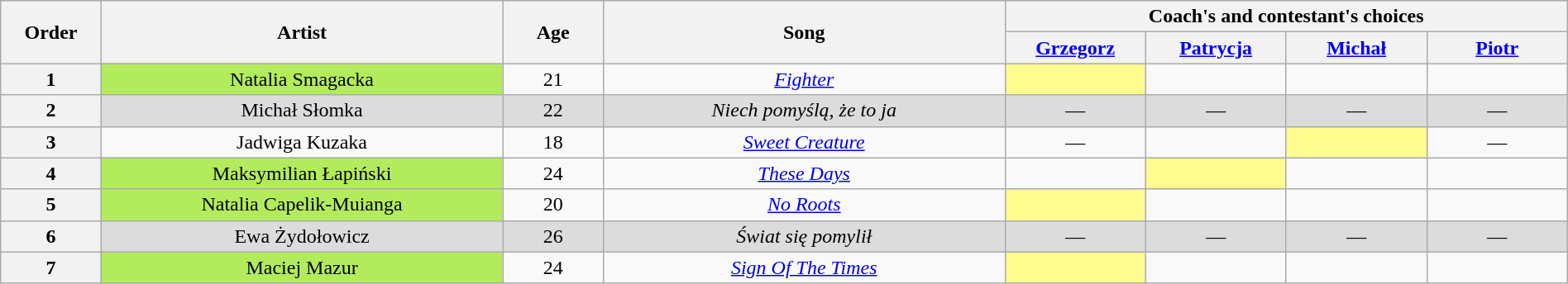<table class="wikitable" style="text-align:center; width:100%;">
<tr>
<th scope="col" rowspan="2" style="width:05%;">Order</th>
<th scope="col" rowspan="2" style="width:20%;">Artist</th>
<th scope="col" rowspan="2" style="width:05%;">Age</th>
<th scope="col" rowspan="2" style="width:20%;">Song</th>
<th scope="col" colspan="4" style="width:32%;">Coach's and contestant's choices</th>
</tr>
<tr>
<th style="width:07%;"><a href='#'>Grzegorz</a></th>
<th style="width:07%;"><a href='#'>Patrycja</a></th>
<th style="width:07%;"><a href='#'>Michał</a></th>
<th style="width:07%;"><a href='#'>Piotr</a></th>
</tr>
<tr>
<th>1</th>
<td style="background:#B2EC5D;">Natalia Smagacka</td>
<td>21</td>
<td><em><a href='#'>Fighter</a></em></td>
<td style="background:#fdfc8f;"><strong></strong></td>
<td><strong></strong></td>
<td><strong></strong></td>
<td><strong></strong></td>
</tr>
<tr>
<th>2</th>
<td style="background:#DCDCDC;">Michał Słomka</td>
<td style="background:#DCDCDC;">22</td>
<td style="background:#DCDCDC;"><em>Niech pomyślą, że to ja</em></td>
<td style="background:#DCDCDC;">—</td>
<td style="background:#DCDCDC;">—</td>
<td style="background:#DCDCDC;">—</td>
<td style="background:#DCDCDC;">—</td>
</tr>
<tr>
<th>3</th>
<td>Jadwiga Kuzaka</td>
<td>18</td>
<td><em><a href='#'>Sweet Creature</a></em></td>
<td>—</td>
<td><strong></strong></td>
<td style="background:#fdfc8f;"><strong></strong></td>
<td>—</td>
</tr>
<tr>
<th>4</th>
<td style="background:#B2EC5D;">Maksymilian Łapiński</td>
<td>24</td>
<td><em><a href='#'>These Days</a></em></td>
<td><strong></strong></td>
<td style="background:#fdfc8f;"><strong></strong></td>
<td><strong></strong></td>
<td><strong></strong></td>
</tr>
<tr>
<th>5</th>
<td style="background:#B2EC5D;">Natalia Capelik-Muianga</td>
<td>20</td>
<td><em><a href='#'>No Roots</a></em></td>
<td style="background:#fdfc8f;"><strong></strong></td>
<td><strong></strong></td>
<td><strong></strong></td>
<td><strong></strong></td>
</tr>
<tr>
<th>6</th>
<td style="background:#DCDCDC;">Ewa Żydołowicz</td>
<td style="background:#DCDCDC;">26</td>
<td style="background:#DCDCDC;"><em>Świat się pomylił</em></td>
<td style="background:#DCDCDC;">—</td>
<td style="background:#DCDCDC;">—</td>
<td style="background:#DCDCDC;">—</td>
<td style="background:#DCDCDC;">—</td>
</tr>
<tr>
<th>7</th>
<td style="background:#B2EC5D;">Maciej Mazur</td>
<td>24</td>
<td><em><a href='#'>Sign Of The Times</a></em></td>
<td style="background:#fdfc8f;"><strong></strong></td>
<td><strong></strong></td>
<td><strong></strong></td>
<td><strong></strong></td>
</tr>
</table>
